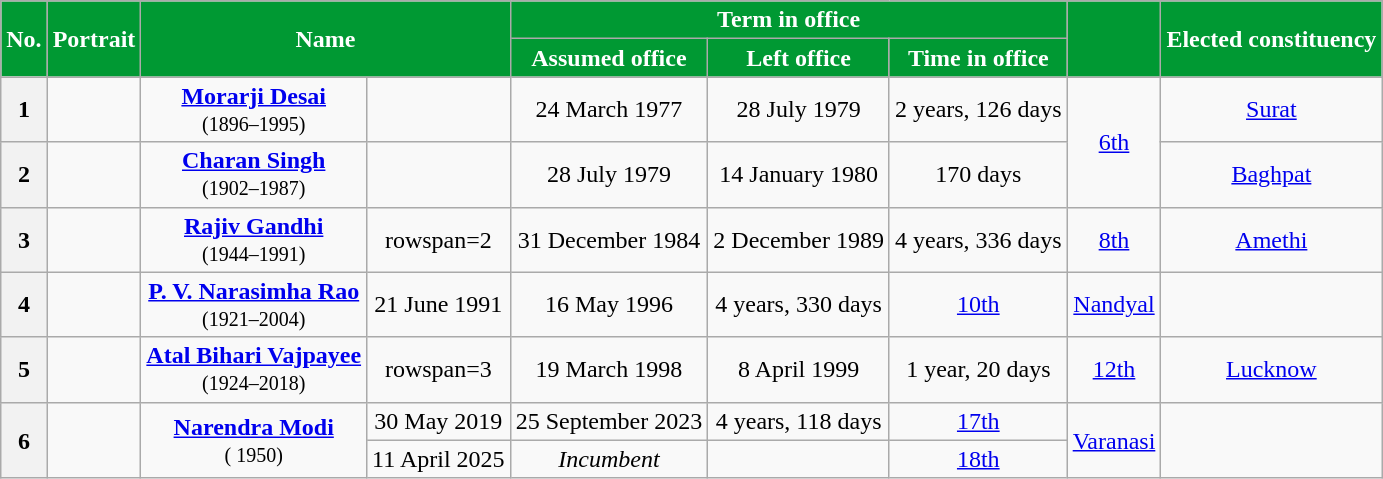<table class="wikitable sortable" style="text-align:center;">
<tr>
<th rowspan=2 style="background-color:#009933;color:white">No.</th>
<th rowspan=2 style="background-color:#009933;color:white">Portrait</th>
<th rowspan=2 colspan=2 style="background-color:#009933;color:white">Name<br></th>
<th colspan=3 style="background-color:#009933;color:white">Term in office</th>
<th rowspan=2 style="background-color:#009933;color:white"><a href='#'></a><br></th>
<th rowspan=2 style="background-color:#009933;color:white">Elected constituency<br></th>
</tr>
<tr>
<th style="background-color:#009933;color:white">Assumed office</th>
<th style="background-color:#009933;color:white">Left office</th>
<th style="background-color:#009933;color:white">Time in office</th>
</tr>
<tr>
<th>1</th>
<td></td>
<td><strong><a href='#'>Morarji Desai</a></strong><br><small>(1896–1995)</small></td>
<td></td>
<td>24 March 1977</td>
<td>28 July 1979</td>
<td>2 years, 126 days</td>
<td rowspan=2><a href='#'>6th</a><br></td>
<td><a href='#'>Surat</a><br></td>
</tr>
<tr>
<th>2</th>
<td></td>
<td><strong><a href='#'>Charan Singh</a></strong><br><small>(1902–1987)</small></td>
<td></td>
<td>28 July 1979</td>
<td>14 January 1980</td>
<td>170 days</td>
<td><a href='#'>Baghpat</a><br></td>
</tr>
<tr>
<th>3</th>
<td></td>
<td><strong><a href='#'>Rajiv Gandhi</a></strong><br><small>(1944–1991)</small></td>
<td>rowspan=2 </td>
<td>31 December 1984</td>
<td>2 December 1989</td>
<td>4 years, 336 days</td>
<td><a href='#'>8th</a><br></td>
<td><a href='#'>Amethi</a><br></td>
</tr>
<tr>
<th>4</th>
<td></td>
<td><strong><a href='#'>P. V. Narasimha Rao</a></strong><br><small>(1921–2004)</small></td>
<td>21 June 1991</td>
<td>16 May 1996</td>
<td>4 years, 330 days</td>
<td><a href='#'>10th</a><br></td>
<td><a href='#'>Nandyal</a><br></td>
</tr>
<tr>
<th>5</th>
<td></td>
<td><strong><a href='#'>Atal Bihari Vajpayee</a></strong><br><small>(1924–2018)</small></td>
<td>rowspan=3 </td>
<td>19 March 1998</td>
<td>8 April 1999</td>
<td>1 year, 20 days</td>
<td><a href='#'>12th</a><br></td>
<td><a href='#'>Lucknow</a><br></td>
</tr>
<tr>
<th rowspan=2>6</th>
<td rowspan=2></td>
<td rowspan=2><strong><a href='#'>Narendra Modi</a></strong><br><small>( 1950)</small></td>
<td>30 May 2019</td>
<td>25 September 2023</td>
<td>4 years, 118 days</td>
<td><a href='#'>17th</a><br></td>
<td rowspan=2><a href='#'>Varanasi</a><br></td>
</tr>
<tr>
<td>11 April 2025 </td>
<td><em>Incumbent</em></td>
<td></td>
<td><a href='#'>18th</a><br></td>
</tr>
</table>
